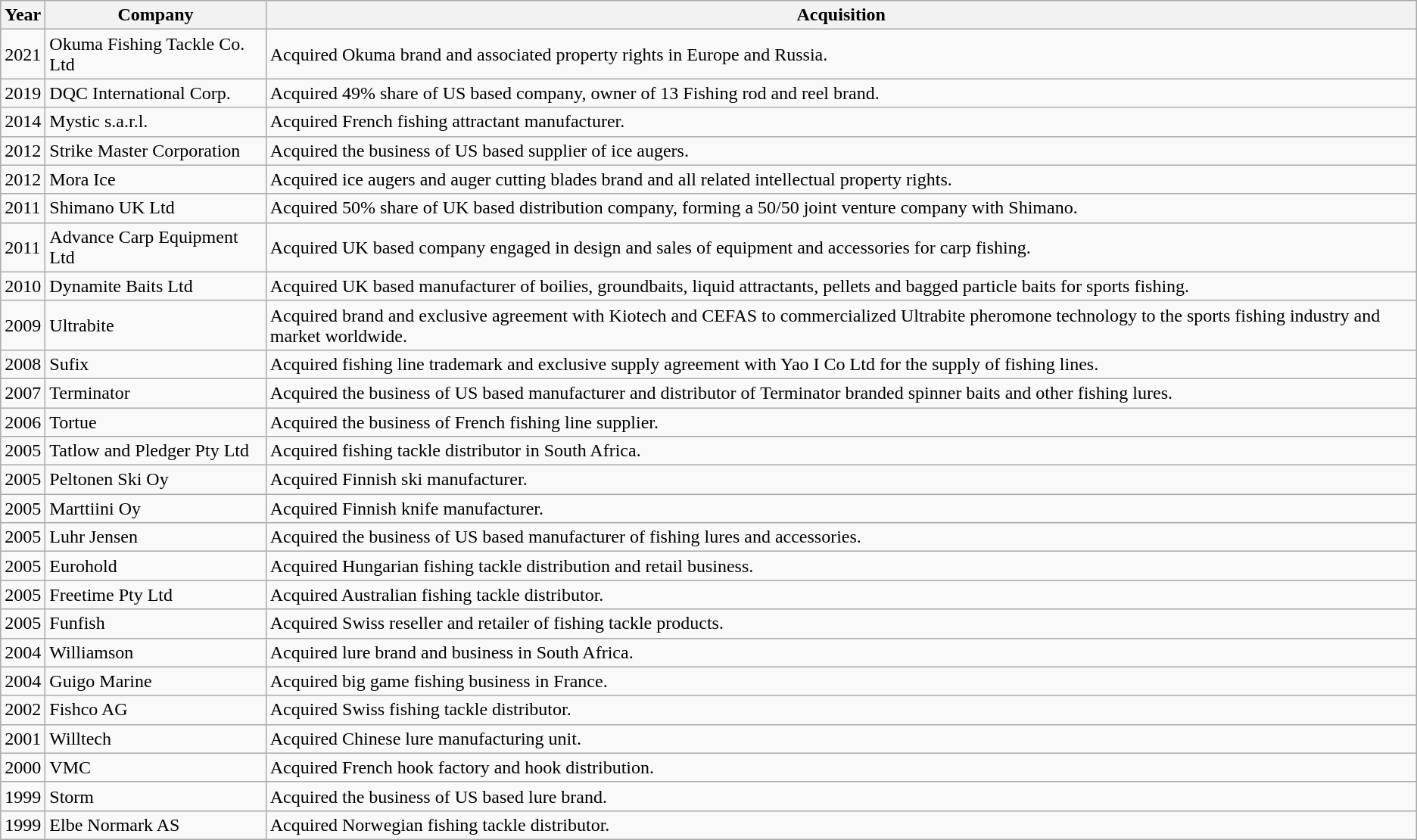<table class="wikitable">
<tr>
<th>Year</th>
<th>Company</th>
<th>Acquisition</th>
</tr>
<tr>
<td>2021</td>
<td>Okuma Fishing Tackle Co. Ltd</td>
<td>Acquired Okuma brand and associated property rights in Europe and Russia.</td>
</tr>
<tr>
<td>2019</td>
<td>DQC International Corp.</td>
<td>Acquired 49% share of US based company, owner of 13 Fishing rod and reel brand.</td>
</tr>
<tr>
<td>2014</td>
<td>Mystic s.a.r.l.</td>
<td>Acquired French fishing attractant manufacturer.</td>
</tr>
<tr>
<td>2012</td>
<td>Strike Master Corporation</td>
<td>Acquired the business of US based supplier of ice augers.</td>
</tr>
<tr>
<td>2012</td>
<td>Mora Ice</td>
<td>Acquired ice augers and auger cutting blades brand and all related intellectual property rights.</td>
</tr>
<tr>
<td>2011</td>
<td>Shimano UK Ltd</td>
<td>Acquired 50% share of UK based distribution company, forming a 50/50 joint venture company with Shimano.</td>
</tr>
<tr>
<td>2011</td>
<td>Advance Carp Equipment Ltd</td>
<td>Acquired UK based company engaged in design and sales of equipment and accessories for carp fishing.</td>
</tr>
<tr>
<td>2010</td>
<td>Dynamite Baits Ltd</td>
<td>Acquired UK based manufacturer of boilies, groundbaits, liquid attractants, pellets and bagged particle baits for sports fishing.</td>
</tr>
<tr>
<td>2009</td>
<td>Ultrabite</td>
<td>Acquired brand and exclusive agreement with Kiotech and CEFAS to commercialized Ultrabite pheromone technology to the sports fishing industry and market worldwide.</td>
</tr>
<tr>
<td>2008</td>
<td>Sufix</td>
<td>Acquired fishing line trademark and exclusive supply agreement with Yao I Co Ltd for the supply of fishing lines.</td>
</tr>
<tr>
<td>2007</td>
<td>Terminator</td>
<td>Acquired the business of US based manufacturer and distributor of Terminator branded spinner baits and other fishing lures.</td>
</tr>
<tr>
<td>2006</td>
<td>Tortue</td>
<td>Acquired the business of French fishing line supplier.</td>
</tr>
<tr>
<td>2005</td>
<td>Tatlow and Pledger Pty Ltd</td>
<td>Acquired fishing tackle distributor in South Africa.</td>
</tr>
<tr>
<td>2005</td>
<td>Peltonen Ski Oy</td>
<td>Acquired Finnish ski manufacturer.</td>
</tr>
<tr>
<td>2005</td>
<td>Marttiini Oy</td>
<td>Acquired Finnish knife manufacturer.</td>
</tr>
<tr>
<td>2005</td>
<td>Luhr Jensen</td>
<td>Acquired the business of US based manufacturer of fishing lures and accessories.</td>
</tr>
<tr>
<td>2005</td>
<td>Eurohold</td>
<td>Acquired Hungarian fishing tackle distribution and retail business.</td>
</tr>
<tr>
<td>2005</td>
<td>Freetime Pty Ltd</td>
<td>Acquired Australian fishing tackle distributor.</td>
</tr>
<tr>
<td>2005</td>
<td>Funfish</td>
<td>Acquired Swiss reseller and retailer of fishing tackle products.</td>
</tr>
<tr>
<td>2004</td>
<td>Williamson</td>
<td>Acquired lure brand and business in South Africa.</td>
</tr>
<tr>
<td>2004</td>
<td>Guigo Marine</td>
<td>Acquired big game fishing business in France.</td>
</tr>
<tr>
<td>2002</td>
<td>Fishco AG</td>
<td>Acquired Swiss fishing tackle distributor.</td>
</tr>
<tr>
<td>2001</td>
<td>Willtech</td>
<td>Acquired Chinese lure manufacturing unit.</td>
</tr>
<tr>
<td>2000</td>
<td>VMC</td>
<td>Acquired French hook factory and hook distribution.</td>
</tr>
<tr>
<td>1999</td>
<td>Storm</td>
<td>Acquired the business of US based lure brand.</td>
</tr>
<tr>
<td>1999</td>
<td>Elbe Normark AS</td>
<td>Acquired Norwegian fishing tackle distributor.</td>
</tr>
</table>
